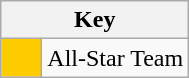<table class="wikitable" style="text-align: center;">
<tr>
<th colspan=2>Key</th>
</tr>
<tr>
<td style="background:#FFCC00; width:20px;"></td>
<td align=left>All-Star Team</td>
</tr>
</table>
